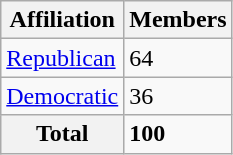<table class="wikitable">
<tr>
<th scope=col>Affiliation</th>
<th scope=col>Members</th>
</tr>
<tr>
<td><a href='#'>Republican</a></td>
<td>64</td>
</tr>
<tr>
<td><a href='#'>Democratic</a></td>
<td>36</td>
</tr>
<tr>
<th scope=row><strong>Total</strong><br></th>
<td><strong>100</strong></td>
</tr>
</table>
